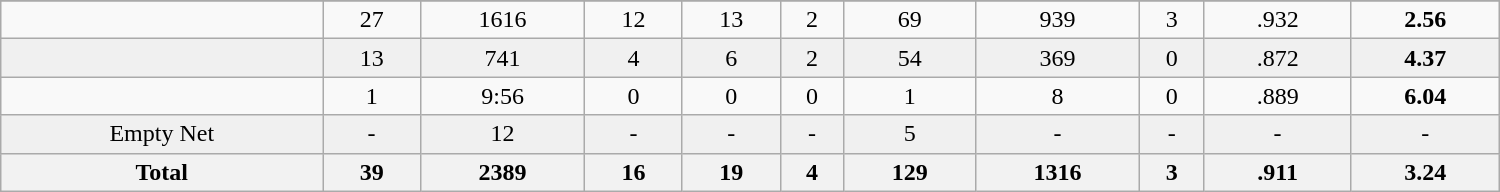<table class="wikitable sortable" width ="1000">
<tr align="center">
</tr>
<tr align="center" bgcolor="">
<td></td>
<td>27</td>
<td>1616</td>
<td>12</td>
<td>13</td>
<td>2</td>
<td>69</td>
<td>939</td>
<td>3</td>
<td>.932</td>
<td><strong>2.56</strong></td>
</tr>
<tr align="center" bgcolor="f0f0f0">
<td></td>
<td>13</td>
<td>741</td>
<td>4</td>
<td>6</td>
<td>2</td>
<td>54</td>
<td>369</td>
<td>0</td>
<td>.872</td>
<td><strong>4.37</strong></td>
</tr>
<tr align="center" bgcolor="">
<td></td>
<td>1</td>
<td>9:56</td>
<td>0</td>
<td>0</td>
<td>0</td>
<td>1</td>
<td>8</td>
<td>0</td>
<td>.889</td>
<td><strong>6.04</strong></td>
</tr>
<tr align="center" bgcolor="f0f0f0">
<td>Empty Net</td>
<td>-</td>
<td>12</td>
<td>-</td>
<td>-</td>
<td>-</td>
<td>5</td>
<td>-</td>
<td>-</td>
<td>-</td>
<td>-</td>
</tr>
<tr>
<th>Total</th>
<th>39</th>
<th>2389</th>
<th>16</th>
<th>19</th>
<th>4</th>
<th>129</th>
<th>1316</th>
<th>3</th>
<th>.911</th>
<th>3.24</th>
</tr>
</table>
